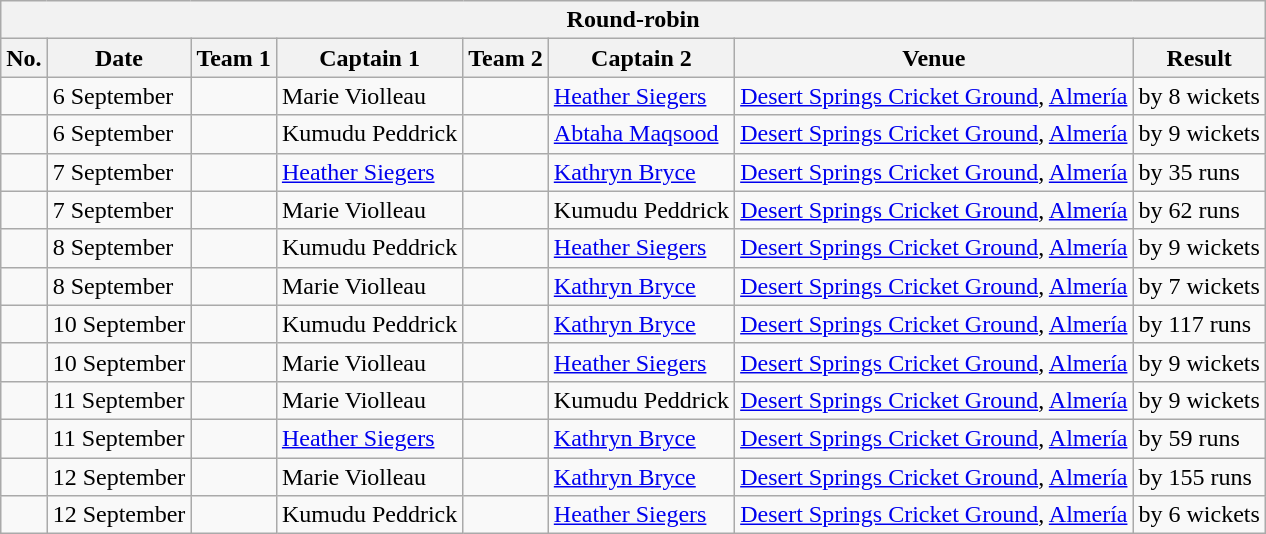<table class="wikitable">
<tr>
<th colspan="9">Round-robin</th>
</tr>
<tr>
<th>No.</th>
<th>Date</th>
<th>Team 1</th>
<th>Captain 1</th>
<th>Team 2</th>
<th>Captain 2</th>
<th>Venue</th>
<th>Result</th>
</tr>
<tr>
<td></td>
<td>6 September</td>
<td></td>
<td>Marie Violleau</td>
<td></td>
<td><a href='#'>Heather Siegers</a></td>
<td><a href='#'>Desert Springs Cricket Ground</a>, <a href='#'>Almería</a></td>
<td> by 8 wickets</td>
</tr>
<tr>
<td></td>
<td>6 September</td>
<td></td>
<td>Kumudu Peddrick</td>
<td></td>
<td><a href='#'>Abtaha Maqsood</a></td>
<td><a href='#'>Desert Springs Cricket Ground</a>, <a href='#'>Almería</a></td>
<td> by 9 wickets</td>
</tr>
<tr>
<td></td>
<td>7 September</td>
<td></td>
<td><a href='#'>Heather Siegers</a></td>
<td></td>
<td><a href='#'>Kathryn Bryce</a></td>
<td><a href='#'>Desert Springs Cricket Ground</a>, <a href='#'>Almería</a></td>
<td> by 35 runs</td>
</tr>
<tr>
<td></td>
<td>7 September</td>
<td></td>
<td>Marie Violleau</td>
<td></td>
<td>Kumudu Peddrick</td>
<td><a href='#'>Desert Springs Cricket Ground</a>, <a href='#'>Almería</a></td>
<td> by 62 runs</td>
</tr>
<tr>
<td></td>
<td>8 September</td>
<td></td>
<td>Kumudu Peddrick</td>
<td></td>
<td><a href='#'>Heather Siegers</a></td>
<td><a href='#'>Desert Springs Cricket Ground</a>, <a href='#'>Almería</a></td>
<td> by 9 wickets</td>
</tr>
<tr>
<td></td>
<td>8 September</td>
<td></td>
<td>Marie Violleau</td>
<td></td>
<td><a href='#'>Kathryn Bryce</a></td>
<td><a href='#'>Desert Springs Cricket Ground</a>, <a href='#'>Almería</a></td>
<td> by 7 wickets</td>
</tr>
<tr>
<td></td>
<td>10 September</td>
<td></td>
<td>Kumudu Peddrick</td>
<td></td>
<td><a href='#'>Kathryn Bryce</a></td>
<td><a href='#'>Desert Springs Cricket Ground</a>, <a href='#'>Almería</a></td>
<td> by 117 runs</td>
</tr>
<tr>
<td></td>
<td>10 September</td>
<td></td>
<td>Marie Violleau</td>
<td></td>
<td><a href='#'>Heather Siegers</a></td>
<td><a href='#'>Desert Springs Cricket Ground</a>, <a href='#'>Almería</a></td>
<td> by 9 wickets</td>
</tr>
<tr>
<td></td>
<td>11 September</td>
<td></td>
<td>Marie Violleau</td>
<td></td>
<td>Kumudu Peddrick</td>
<td><a href='#'>Desert Springs Cricket Ground</a>, <a href='#'>Almería</a></td>
<td> by 9 wickets</td>
</tr>
<tr>
<td></td>
<td>11 September</td>
<td></td>
<td><a href='#'>Heather Siegers</a></td>
<td></td>
<td><a href='#'>Kathryn Bryce</a></td>
<td><a href='#'>Desert Springs Cricket Ground</a>, <a href='#'>Almería</a></td>
<td> by 59 runs</td>
</tr>
<tr>
<td></td>
<td>12 September</td>
<td></td>
<td>Marie Violleau</td>
<td></td>
<td><a href='#'>Kathryn Bryce</a></td>
<td><a href='#'>Desert Springs Cricket Ground</a>, <a href='#'>Almería</a></td>
<td> by 155 runs</td>
</tr>
<tr>
<td></td>
<td>12 September</td>
<td></td>
<td>Kumudu Peddrick</td>
<td></td>
<td><a href='#'>Heather Siegers</a></td>
<td><a href='#'>Desert Springs Cricket Ground</a>, <a href='#'>Almería</a></td>
<td> by 6 wickets</td>
</tr>
</table>
